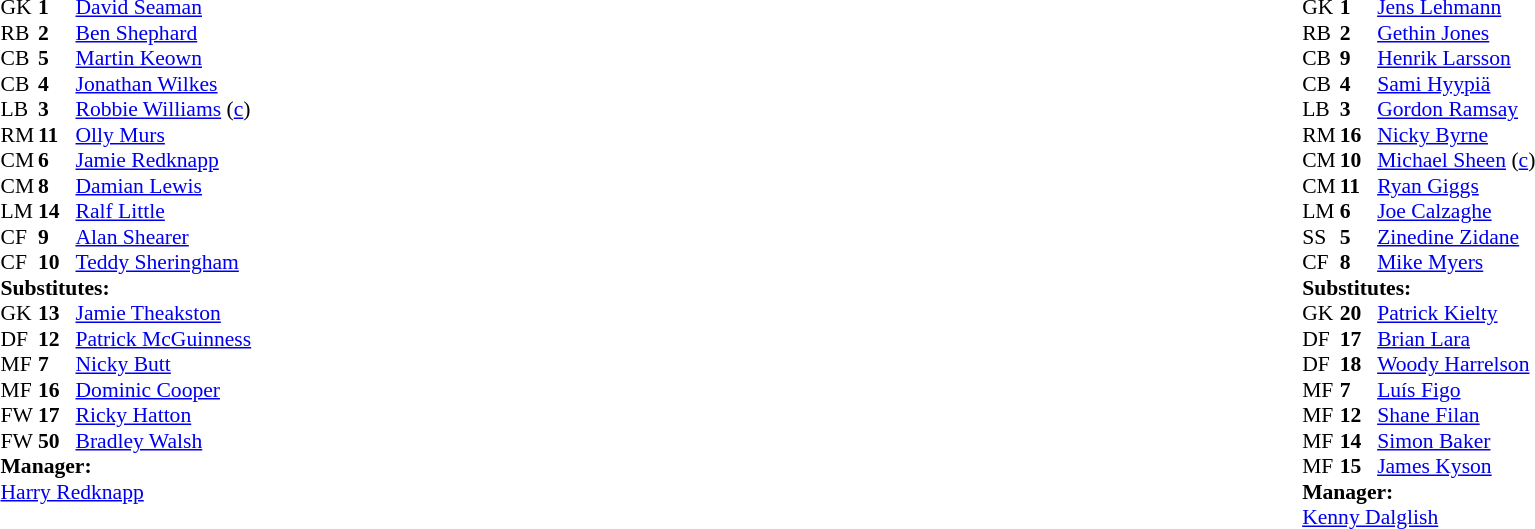<table width="100%">
<tr>
<td valign="top" width="50%"><br><table style="font-size: 90%" cellspacing="0" cellpadding="0">
<tr>
<th width=25></th>
<th width=25></th>
</tr>
<tr>
<td>GK</td>
<td><strong>1</strong></td>
<td><a href='#'>David Seaman</a></td>
<td></td>
<td></td>
</tr>
<tr>
<td>RB</td>
<td><strong>2</strong></td>
<td><a href='#'>Ben Shephard</a></td>
<td></td>
<td></td>
</tr>
<tr>
<td>CB</td>
<td><strong>5</strong></td>
<td><a href='#'>Martin Keown</a></td>
<td></td>
<td></td>
</tr>
<tr>
<td>CB</td>
<td><strong>4</strong></td>
<td><a href='#'>Jonathan Wilkes</a></td>
</tr>
<tr>
<td>LB</td>
<td><strong>3</strong></td>
<td><a href='#'>Robbie Williams</a> (<a href='#'>c</a>)</td>
<td></td>
<td></td>
</tr>
<tr>
<td>RM</td>
<td><strong>11</strong></td>
<td><a href='#'>Olly Murs</a></td>
<td></td>
<td></td>
</tr>
<tr>
<td>CM</td>
<td><strong>6</strong></td>
<td><a href='#'>Jamie Redknapp</a></td>
</tr>
<tr>
<td>CM</td>
<td><strong>8</strong></td>
<td><a href='#'>Damian Lewis</a></td>
<td></td>
<td></td>
</tr>
<tr>
<td>LM</td>
<td><strong>14</strong></td>
<td><a href='#'>Ralf Little</a></td>
</tr>
<tr>
<td>CF</td>
<td><strong>9</strong></td>
<td><a href='#'>Alan Shearer</a></td>
</tr>
<tr>
<td>CF</td>
<td><strong>10</strong></td>
<td><a href='#'>Teddy Sheringham</a></td>
</tr>
<tr>
<td colspan=3><strong>Substitutes:</strong></td>
</tr>
<tr>
<td>GK</td>
<td><strong>13</strong></td>
<td><a href='#'>Jamie Theakston</a></td>
<td></td>
<td></td>
</tr>
<tr>
<td>DF</td>
<td><strong>12</strong></td>
<td><a href='#'>Patrick McGuinness</a></td>
<td></td>
<td></td>
</tr>
<tr>
<td>MF</td>
<td><strong>7</strong></td>
<td><a href='#'>Nicky Butt</a></td>
<td></td>
<td></td>
</tr>
<tr>
<td>MF</td>
<td><strong>16</strong></td>
<td><a href='#'>Dominic Cooper</a></td>
<td></td>
<td></td>
</tr>
<tr>
<td>FW</td>
<td><strong>17</strong></td>
<td><a href='#'>Ricky Hatton</a></td>
<td></td>
<td></td>
</tr>
<tr>
<td>FW</td>
<td><strong>50</strong></td>
<td><a href='#'>Bradley Walsh</a></td>
<td></td>
<td></td>
</tr>
<tr>
<td colspan=3><strong>Manager:</strong></td>
</tr>
<tr>
<td colspan=4><a href='#'>Harry Redknapp</a></td>
</tr>
</table>
</td>
<td valign="top"></td>
<td valign="top" width="50%"><br><table style="font-size: 90%" cellspacing="0" cellpadding="0" align=center>
<tr>
<th width=25></th>
<th width=25></th>
</tr>
<tr>
<td>GK</td>
<td><strong>1</strong></td>
<td><a href='#'>Jens Lehmann</a></td>
<td></td>
<td></td>
</tr>
<tr>
<td>RB</td>
<td><strong>2</strong></td>
<td><a href='#'>Gethin Jones</a></td>
</tr>
<tr>
<td>CB</td>
<td><strong>9</strong></td>
<td><a href='#'>Henrik Larsson</a></td>
</tr>
<tr>
<td>CB</td>
<td><strong>4</strong></td>
<td><a href='#'>Sami Hyypiä</a></td>
</tr>
<tr>
<td>LB</td>
<td><strong>3</strong></td>
<td><a href='#'>Gordon Ramsay</a></td>
<td></td>
<td></td>
</tr>
<tr>
<td>RM</td>
<td><strong>16</strong></td>
<td><a href='#'>Nicky Byrne</a></td>
<td></td>
<td></td>
</tr>
<tr>
<td>CM</td>
<td><strong>10</strong></td>
<td><a href='#'>Michael Sheen</a> (<a href='#'>c</a>)</td>
<td></td>
<td></td>
</tr>
<tr>
<td>CM</td>
<td><strong>11</strong></td>
<td><a href='#'>Ryan Giggs</a></td>
<td></td>
<td></td>
</tr>
<tr>
<td>LM</td>
<td><strong>6</strong></td>
<td><a href='#'>Joe Calzaghe</a></td>
<td></td>
<td></td>
</tr>
<tr>
<td>SS</td>
<td><strong>5</strong></td>
<td><a href='#'>Zinedine Zidane</a></td>
</tr>
<tr>
<td>CF</td>
<td><strong>8</strong></td>
<td><a href='#'>Mike Myers</a></td>
<td></td>
<td></td>
</tr>
<tr>
<td colspan=3><strong>Substitutes:</strong></td>
</tr>
<tr>
<td>GK</td>
<td><strong>20</strong></td>
<td><a href='#'>Patrick Kielty</a></td>
<td></td>
<td></td>
</tr>
<tr>
<td>DF</td>
<td><strong>17</strong></td>
<td><a href='#'>Brian Lara</a></td>
<td></td>
<td></td>
</tr>
<tr>
<td>DF</td>
<td><strong>18</strong></td>
<td><a href='#'>Woody Harrelson</a></td>
<td></td>
<td></td>
</tr>
<tr>
<td>MF</td>
<td><strong>7</strong></td>
<td><a href='#'>Luís Figo</a></td>
<td></td>
<td></td>
</tr>
<tr>
<td>MF</td>
<td><strong>12</strong></td>
<td><a href='#'>Shane Filan</a></td>
<td></td>
<td></td>
</tr>
<tr>
<td>MF</td>
<td><strong>14</strong></td>
<td><a href='#'>Simon Baker</a></td>
<td></td>
<td></td>
</tr>
<tr>
<td>MF</td>
<td><strong>15</strong></td>
<td><a href='#'>James Kyson</a></td>
<td></td>
<td></td>
</tr>
<tr>
<td colspan=3><strong>Manager:</strong></td>
</tr>
<tr>
<td colspan=4><a href='#'>Kenny Dalglish</a></td>
</tr>
</table>
</td>
</tr>
</table>
